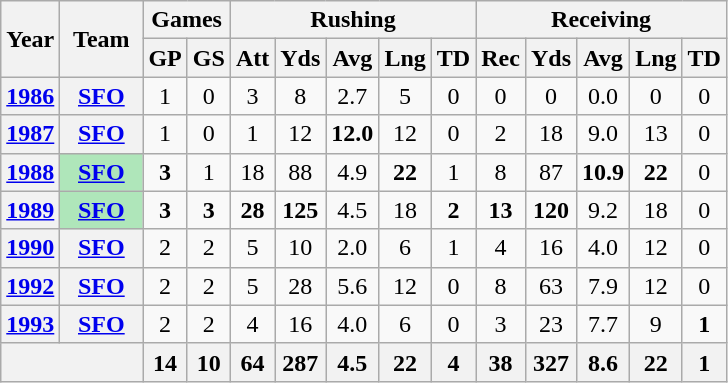<table class="wikitable" style="text-align:center;">
<tr>
<th rowspan="2">Year</th>
<th rowspan="2">Team</th>
<th colspan="2">Games</th>
<th colspan="5">Rushing</th>
<th colspan="5">Receiving</th>
</tr>
<tr>
<th>GP</th>
<th>GS</th>
<th>Att</th>
<th>Yds</th>
<th>Avg</th>
<th>Lng</th>
<th>TD</th>
<th>Rec</th>
<th>Yds</th>
<th>Avg</th>
<th>Lng</th>
<th>TD</th>
</tr>
<tr>
<th><a href='#'>1986</a></th>
<th><a href='#'>SFO</a></th>
<td>1</td>
<td>0</td>
<td>3</td>
<td>8</td>
<td>2.7</td>
<td>5</td>
<td>0</td>
<td>0</td>
<td>0</td>
<td>0.0</td>
<td>0</td>
<td>0</td>
</tr>
<tr>
<th><a href='#'>1987</a></th>
<th><a href='#'>SFO</a></th>
<td>1</td>
<td>0</td>
<td>1</td>
<td>12</td>
<td><strong>12.0</strong></td>
<td>12</td>
<td>0</td>
<td>2</td>
<td>18</td>
<td>9.0</td>
<td>13</td>
<td>0</td>
</tr>
<tr>
<th><a href='#'>1988</a></th>
<th style="background:#afe6ba; width:3em;"><a href='#'>SFO</a></th>
<td><strong>3</strong></td>
<td>1</td>
<td>18</td>
<td>88</td>
<td>4.9</td>
<td><strong>22</strong></td>
<td>1</td>
<td>8</td>
<td>87</td>
<td><strong>10.9</strong></td>
<td><strong>22</strong></td>
<td>0</td>
</tr>
<tr>
<th><a href='#'>1989</a></th>
<th style="background:#afe6ba; width:3em;"><a href='#'>SFO</a></th>
<td><strong>3</strong></td>
<td><strong>3</strong></td>
<td><strong>28</strong></td>
<td><strong>125</strong></td>
<td>4.5</td>
<td>18</td>
<td><strong>2</strong></td>
<td><strong>13</strong></td>
<td><strong>120</strong></td>
<td>9.2</td>
<td>18</td>
<td>0</td>
</tr>
<tr>
<th><a href='#'>1990</a></th>
<th><a href='#'>SFO</a></th>
<td>2</td>
<td>2</td>
<td>5</td>
<td>10</td>
<td>2.0</td>
<td>6</td>
<td>1</td>
<td>4</td>
<td>16</td>
<td>4.0</td>
<td>12</td>
<td>0</td>
</tr>
<tr>
<th><a href='#'>1992</a></th>
<th><a href='#'>SFO</a></th>
<td>2</td>
<td>2</td>
<td>5</td>
<td>28</td>
<td>5.6</td>
<td>12</td>
<td>0</td>
<td>8</td>
<td>63</td>
<td>7.9</td>
<td>12</td>
<td>0</td>
</tr>
<tr>
<th><a href='#'>1993</a></th>
<th><a href='#'>SFO</a></th>
<td>2</td>
<td>2</td>
<td>4</td>
<td>16</td>
<td>4.0</td>
<td>6</td>
<td>0</td>
<td>3</td>
<td>23</td>
<td>7.7</td>
<td>9</td>
<td><strong>1</strong></td>
</tr>
<tr>
<th colspan="2"></th>
<th>14</th>
<th>10</th>
<th>64</th>
<th>287</th>
<th>4.5</th>
<th>22</th>
<th>4</th>
<th>38</th>
<th>327</th>
<th>8.6</th>
<th>22</th>
<th>1</th>
</tr>
</table>
